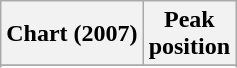<table class="wikitable sortable plainrowheaders" style="text-align:center">
<tr>
<th scope="col">Chart (2007)</th>
<th scope="col">Peak<br> position</th>
</tr>
<tr>
</tr>
<tr>
</tr>
</table>
